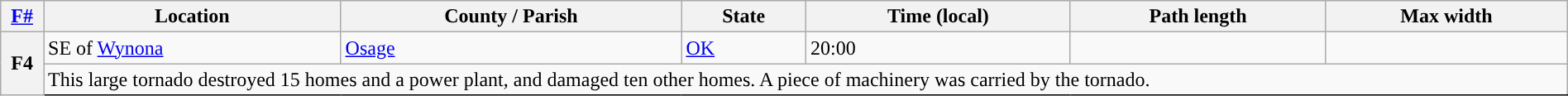<table class="wikitable sortable" style="width:100%;">
<tr>
<th scope="col" align="center"><a href='#'>F#</a><br></th>
<th scope="col" align="center" class="unsortable">Location</th>
<th scope="col" align="center" class="unsortable">County / Parish</th>
<th scope="col" align="center">State</th>
<th scope="col" align="center">Time (local)</th>
<th scope="col" align="center">Path length</th>
<th scope="col" align="center">Max width</th>
</tr>
<tr>
<th scope="row" rowspan="2" style="background-color:#">F4</th>
<td>SE of <a href='#'>Wynona</a></td>
<td><a href='#'>Osage</a></td>
<td><a href='#'>OK</a></td>
<td>20:00</td>
<td></td>
<td></td>
</tr>
<tr class="expand-child">
<td colspan="6" style=" border-bottom: 1px solid black;">This large tornado destroyed 15 homes and a power plant, and damaged ten other homes. A  piece of machinery was carried  by the tornado.</td>
</tr>
</table>
